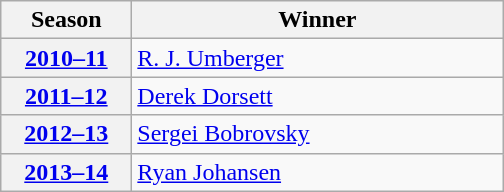<table class="wikitable">
<tr>
<th scope="col" style="width:5em">Season</th>
<th scope="col" style="width:15em">Winner</th>
</tr>
<tr>
<th scope="row"><a href='#'>2010–11</a></th>
<td><a href='#'>R. J. Umberger</a></td>
</tr>
<tr>
<th scope="row"><a href='#'>2011–12</a></th>
<td><a href='#'>Derek Dorsett</a></td>
</tr>
<tr>
<th scope="row"><a href='#'>2012–13</a></th>
<td><a href='#'>Sergei Bobrovsky</a></td>
</tr>
<tr>
<th scope="row"><a href='#'>2013–14</a></th>
<td><a href='#'>Ryan Johansen</a></td>
</tr>
</table>
